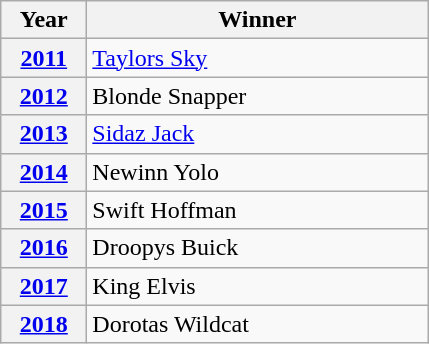<table class="wikitable">
<tr>
<th width=50>Year</th>
<th width=220>Winner</th>
</tr>
<tr>
<th><a href='#'>2011</a></th>
<td><a href='#'>Taylors Sky</a></td>
</tr>
<tr>
<th><a href='#'>2012</a></th>
<td>Blonde Snapper</td>
</tr>
<tr>
<th><a href='#'>2013</a></th>
<td><a href='#'>Sidaz Jack</a></td>
</tr>
<tr>
<th><a href='#'>2014</a></th>
<td>Newinn Yolo</td>
</tr>
<tr>
<th><a href='#'>2015</a></th>
<td>Swift Hoffman</td>
</tr>
<tr>
<th><a href='#'>2016</a></th>
<td>Droopys Buick</td>
</tr>
<tr>
<th><a href='#'>2017</a></th>
<td>King Elvis </td>
</tr>
<tr>
<th><a href='#'>2018</a></th>
<td>Dorotas Wildcat </td>
</tr>
</table>
